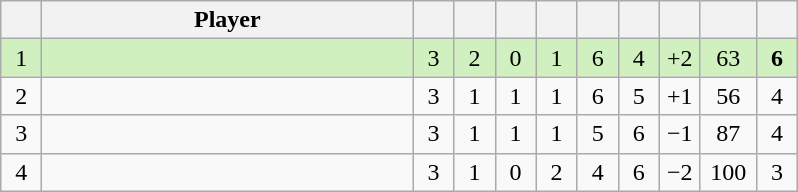<table class="wikitable" style="text-align:center; margin: 1em auto 1em auto, align:left">
<tr>
<th width=20></th>
<th width=240>Player</th>
<th width=20></th>
<th width=20></th>
<th width=20></th>
<th width=20></th>
<th width=20></th>
<th width=20></th>
<th width=20></th>
<th width=30></th>
<th width=20></th>
</tr>
<tr style="background:#D0F0C0;">
<td>1</td>
<td align=left></td>
<td>3</td>
<td>2</td>
<td>0</td>
<td>1</td>
<td>6</td>
<td>4</td>
<td>+2</td>
<td>63</td>
<td><strong>6</strong></td>
</tr>
<tr style=>
<td>2</td>
<td align=left></td>
<td>3</td>
<td>1</td>
<td>1</td>
<td>1</td>
<td>6</td>
<td>5</td>
<td>+1</td>
<td>56</td>
<td>4</td>
</tr>
<tr style=>
<td>3</td>
<td align=left></td>
<td>3</td>
<td>1</td>
<td>1</td>
<td>1</td>
<td>5</td>
<td>6</td>
<td>−1</td>
<td>87</td>
<td>4</td>
</tr>
<tr style=>
<td>4</td>
<td align=left></td>
<td>3</td>
<td>1</td>
<td>0</td>
<td>2</td>
<td>4</td>
<td>6</td>
<td>−2</td>
<td>100</td>
<td>3</td>
</tr>
</table>
